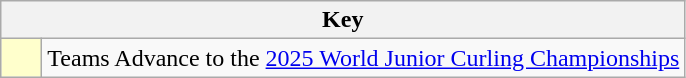<table class="wikitable" style="text-align: center;">
<tr>
<th colspan=2>Key</th>
</tr>
<tr>
<td style="background:#ffffcc; width:20px;"></td>
<td align=left>Teams Advance to the <a href='#'>2025 World Junior Curling Championships</a></td>
</tr>
</table>
